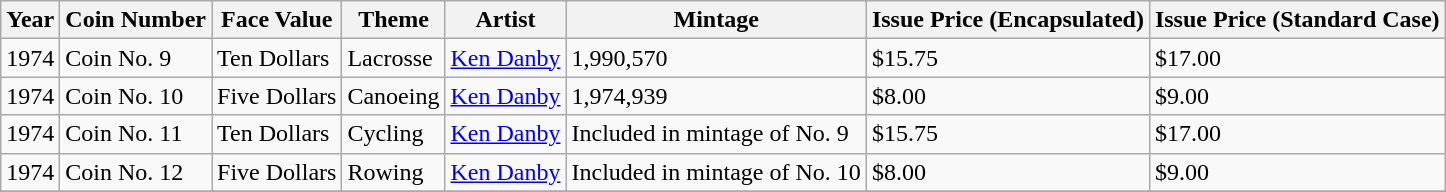<table class="wikitable">
<tr>
<th>Year</th>
<th>Coin Number</th>
<th>Face Value</th>
<th>Theme</th>
<th>Artist</th>
<th>Mintage</th>
<th>Issue Price (Encapsulated)</th>
<th>Issue Price (Standard Case)</th>
</tr>
<tr>
<td>1974</td>
<td>Coin No. 9</td>
<td>Ten Dollars</td>
<td>Lacrosse</td>
<td><a href='#'>Ken Danby</a></td>
<td>1,990,570</td>
<td>$15.75</td>
<td>$17.00</td>
</tr>
<tr>
<td>1974</td>
<td>Coin No. 10</td>
<td>Five Dollars</td>
<td>Canoeing</td>
<td><a href='#'>Ken Danby</a></td>
<td>1,974,939</td>
<td>$8.00</td>
<td>$9.00</td>
</tr>
<tr>
<td>1974</td>
<td>Coin No. 11</td>
<td>Ten Dollars</td>
<td>Cycling</td>
<td><a href='#'>Ken Danby</a></td>
<td>Included in mintage of No. 9</td>
<td>$15.75</td>
<td>$17.00</td>
</tr>
<tr>
<td>1974</td>
<td>Coin No. 12</td>
<td>Five Dollars</td>
<td>Rowing</td>
<td><a href='#'>Ken Danby</a></td>
<td>Included in mintage of No. 10</td>
<td>$8.00</td>
<td>$9.00</td>
</tr>
<tr>
</tr>
</table>
